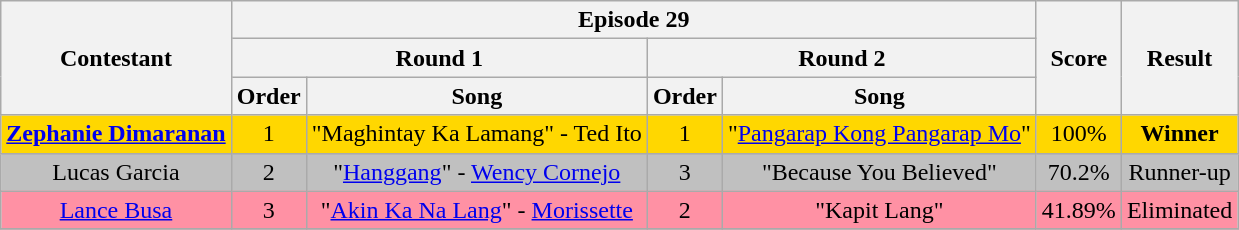<table class="wikitable sortable" style="text-align:center; width:auto;">
<tr>
<th rowspan="3">Contestant</th>
<th colspan="4">Episode 29 <small></small></th>
<th rowspan="3">Score</th>
<th rowspan="3">Result</th>
</tr>
<tr>
<th colspan="2" scope="col">Round 1</th>
<th colspan="2" scope="col">Round 2</th>
</tr>
<tr>
<th scope="col">Order</th>
<th scope="col">Song</th>
<th scope="col">Order</th>
<th scope="col">Song</th>
</tr>
<tr>
<td style="background: gold;"><strong><a href='#'>Zephanie Dimaranan</a></strong></td>
<td style="background:gold;">1</td>
<td style="background: gold;">"Maghintay Ka Lamang" - Ted Ito</td>
<td style="background: gold;">1</td>
<td style="background: gold;">"<a href='#'>Pangarap Kong Pangarap Mo</a>"</td>
<td style="background: gold;">100%</td>
<td style="background: gold;"><strong>Winner</strong></td>
</tr>
<tr>
<td style="background:silver;">Lucas Garcia</td>
<td style="background:silver;">2</td>
<td style="background:silver;">"<a href='#'>Hanggang</a>" - <a href='#'>Wency Cornejo</a></td>
<td style="background:silver;">3</td>
<td style="background:silver;">"Because You Believed"</td>
<td style="background:silver;">70.2%</td>
<td style="background:silver;">Runner-up</td>
</tr>
<tr>
<td style="background:#FF91A4;"><a href='#'>Lance Busa</a></td>
<td style="background:#FF91A4;">3</td>
<td style="background:#FF91A4;">"<a href='#'>Akin Ka Na Lang</a>" - <a href='#'>Morissette</a></td>
<td style="background:#FF91A4;">2</td>
<td style="background:#FF91A4;">"Kapit Lang"</td>
<td style="background:#FF91A4;">41.89%</td>
<td style="background:#FF91A4;">Eliminated</td>
</tr>
<tr>
</tr>
</table>
